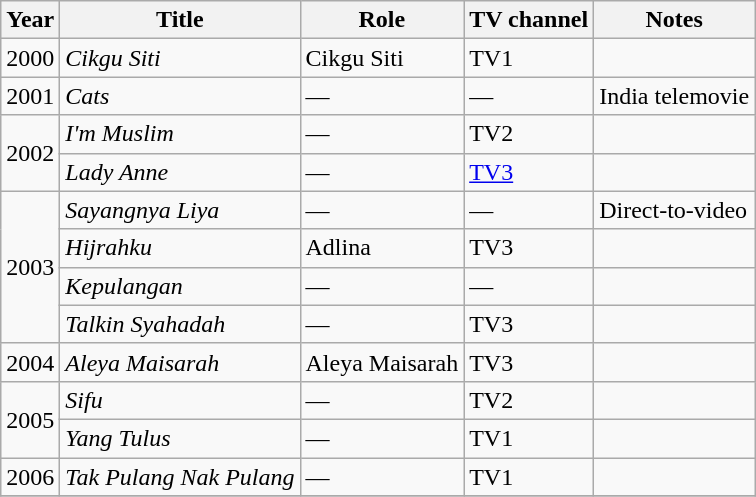<table class="wikitable">
<tr>
<th>Year</th>
<th>Title</th>
<th>Role</th>
<th>TV channel</th>
<th>Notes</th>
</tr>
<tr>
<td>2000</td>
<td><em>Cikgu Siti</em></td>
<td>Cikgu Siti</td>
<td>TV1</td>
<td></td>
</tr>
<tr>
<td>2001</td>
<td><em>Cats</em></td>
<td>—</td>
<td>—</td>
<td>India telemovie</td>
</tr>
<tr>
<td rowspan=2>2002</td>
<td><em>I'm Muslim</em></td>
<td>—</td>
<td>TV2</td>
<td></td>
</tr>
<tr>
<td><em>Lady Anne</em></td>
<td>—</td>
<td><a href='#'>TV3</a></td>
<td></td>
</tr>
<tr>
<td rowspan=4>2003</td>
<td><em>Sayangnya Liya</em></td>
<td>—</td>
<td>—</td>
<td>Direct-to-video</td>
</tr>
<tr>
<td><em>Hijrahku</em></td>
<td>Adlina</td>
<td>TV3</td>
<td></td>
</tr>
<tr>
<td><em>Kepulangan</em></td>
<td>—</td>
<td>—</td>
<td></td>
</tr>
<tr>
<td><em>Talkin Syahadah</em></td>
<td>—</td>
<td>TV3</td>
<td></td>
</tr>
<tr>
<td>2004</td>
<td><em>Aleya Maisarah</em></td>
<td>Aleya Maisarah</td>
<td>TV3</td>
<td></td>
</tr>
<tr>
<td rowspan=2>2005</td>
<td><em>Sifu</em></td>
<td>—</td>
<td>TV2</td>
<td></td>
</tr>
<tr>
<td><em>Yang Tulus</em></td>
<td>—</td>
<td>TV1</td>
<td></td>
</tr>
<tr>
<td>2006</td>
<td><em>Tak Pulang Nak Pulang</em></td>
<td>—</td>
<td>TV1</td>
<td></td>
</tr>
<tr>
</tr>
</table>
